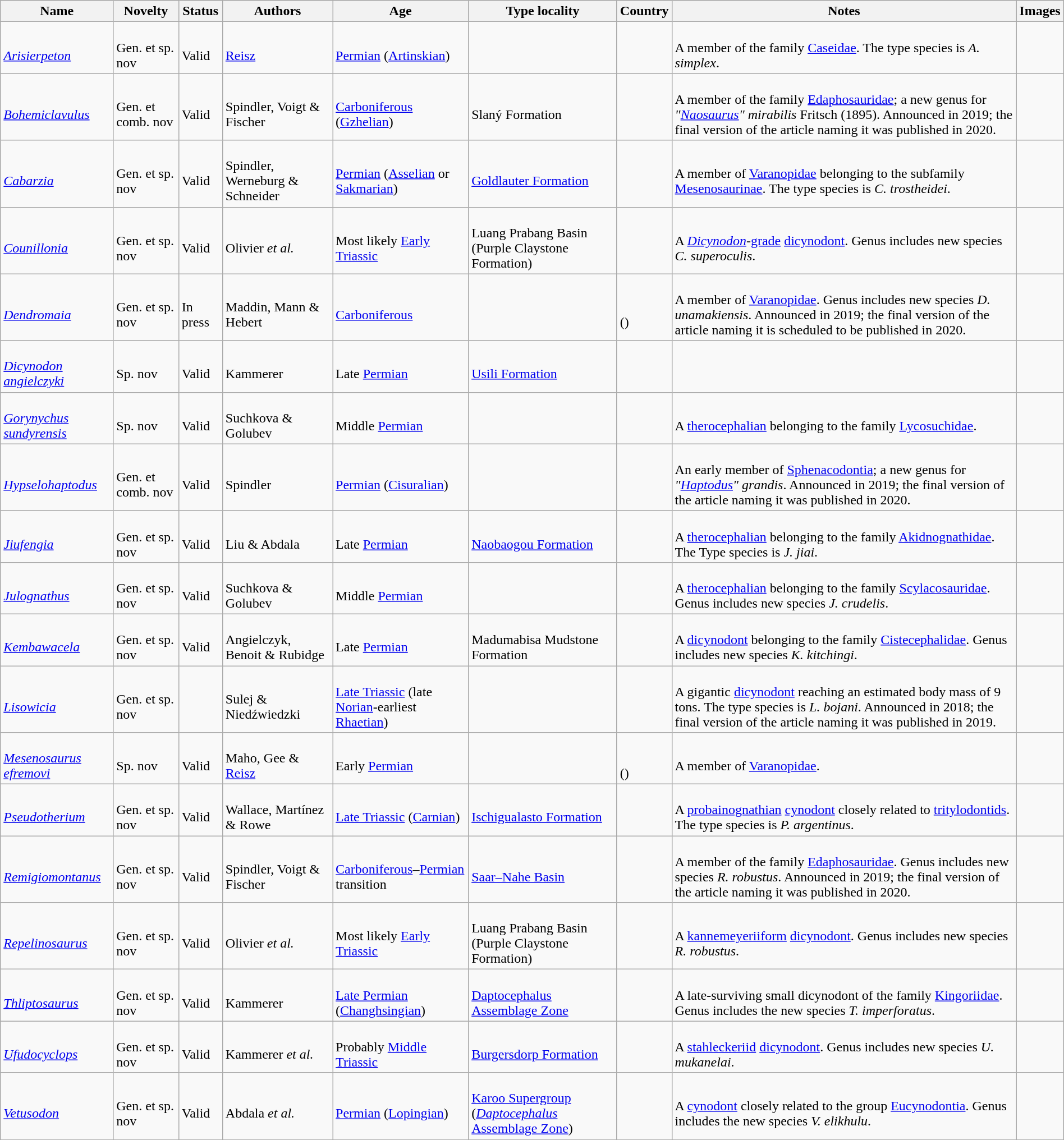<table class="wikitable sortable" align="center" width="100%">
<tr>
<th>Name</th>
<th>Novelty</th>
<th>Status</th>
<th>Authors</th>
<th>Age</th>
<th>Type locality</th>
<th>Country</th>
<th>Notes</th>
<th>Images</th>
</tr>
<tr>
<td><br><em><a href='#'>Arisierpeton</a></em></td>
<td><br>Gen. et sp. nov</td>
<td><br>Valid</td>
<td><br><a href='#'>Reisz</a></td>
<td><br><a href='#'>Permian</a> (<a href='#'>Artinskian</a>)</td>
<td></td>
<td><br></td>
<td><br>A member of the family <a href='#'>Caseidae</a>. The type species is <em>A. simplex</em>.</td>
<td></td>
</tr>
<tr>
<td><br><em><a href='#'>Bohemiclavulus</a></em></td>
<td><br>Gen. et comb. nov</td>
<td><br>Valid</td>
<td><br>Spindler, Voigt & Fischer</td>
<td><br><a href='#'>Carboniferous</a> (<a href='#'>Gzhelian</a>)</td>
<td><br>Slaný Formation</td>
<td><br></td>
<td><br>A member of the family <a href='#'>Edaphosauridae</a>; a new genus for <em>"<a href='#'>Naosaurus</a>" mirabilis</em> Fritsch (1895). Announced in 2019; the final version of the article naming it was published in 2020.</td>
<td></td>
</tr>
<tr>
<td><br><em><a href='#'>Cabarzia</a></em></td>
<td><br>Gen. et sp. nov</td>
<td><br>Valid</td>
<td><br>Spindler, Werneburg & Schneider</td>
<td><br><a href='#'>Permian</a> (<a href='#'>Asselian</a> or <a href='#'>Sakmarian</a>)</td>
<td><br><a href='#'>Goldlauter Formation</a></td>
<td><br></td>
<td><br>A member of <a href='#'>Varanopidae</a> belonging to the subfamily <a href='#'>Mesenosaurinae</a>. The type species is <em>C. trostheidei</em>.</td>
<td></td>
</tr>
<tr>
<td><br><em><a href='#'>Counillonia</a></em></td>
<td><br>Gen. et sp. nov</td>
<td><br>Valid</td>
<td><br>Olivier <em>et al.</em></td>
<td><br>Most likely <a href='#'>Early Triassic</a></td>
<td><br>Luang Prabang Basin<br>(Purple Claystone Formation)</td>
<td><br></td>
<td><br>A <em><a href='#'>Dicynodon</a></em>-<a href='#'>grade</a> <a href='#'>dicynodont</a>. Genus includes new species <em>C. superoculis</em>.</td>
<td></td>
</tr>
<tr>
<td><br><em><a href='#'>Dendromaia</a></em></td>
<td><br>Gen. et sp. nov</td>
<td><br>In press</td>
<td><br>Maddin, Mann & Hebert</td>
<td><br><a href='#'>Carboniferous</a></td>
<td></td>
<td><br><br>()</td>
<td><br>A member of <a href='#'>Varanopidae</a>. Genus includes new species <em>D. unamakiensis</em>. Announced in 2019; the final version of the article naming it is scheduled to be published in 2020.</td>
<td></td>
</tr>
<tr>
<td><br><em><a href='#'>Dicynodon angielczyki</a></em></td>
<td><br>Sp. nov</td>
<td><br>Valid</td>
<td><br>Kammerer</td>
<td><br>Late <a href='#'>Permian</a></td>
<td><br><a href='#'>Usili Formation</a></td>
<td><br></td>
<td></td>
<td></td>
</tr>
<tr>
<td><br><em><a href='#'>Gorynychus sundyrensis</a></em></td>
<td><br>Sp. nov</td>
<td><br>Valid</td>
<td><br>Suchkova & Golubev</td>
<td><br>Middle <a href='#'>Permian</a></td>
<td></td>
<td><br></td>
<td><br>A <a href='#'>therocephalian</a> belonging to the family <a href='#'>Lycosuchidae</a>.</td>
<td><br></td>
</tr>
<tr>
<td><br><em><a href='#'>Hypselohaptodus</a></em></td>
<td><br>Gen. et comb. nov</td>
<td><br>Valid</td>
<td><br>Spindler</td>
<td><br><a href='#'>Permian</a> (<a href='#'>Cisuralian</a>)</td>
<td></td>
<td><br></td>
<td><br>An early member of <a href='#'>Sphenacodontia</a>; a new genus for <em>"<a href='#'>Haptodus</a>" grandis</em>. Announced in 2019; the final version of the article naming it was published in 2020.</td>
<td></td>
</tr>
<tr>
<td><br><em><a href='#'>Jiufengia</a></em></td>
<td><br>Gen. et sp. nov</td>
<td><br>Valid</td>
<td><br>Liu & Abdala</td>
<td><br>Late <a href='#'>Permian</a></td>
<td><br><a href='#'>Naobaogou Formation</a></td>
<td><br></td>
<td><br>A <a href='#'>therocephalian</a> belonging to the family <a href='#'>Akidnognathidae</a>. The Type species is <em>J. jiai</em>.</td>
<td></td>
</tr>
<tr>
<td><br><em><a href='#'>Julognathus</a></em></td>
<td><br>Gen. et sp. nov</td>
<td><br>Valid</td>
<td><br>Suchkova & Golubev</td>
<td><br>Middle <a href='#'>Permian</a></td>
<td></td>
<td><br></td>
<td><br>A <a href='#'>therocephalian</a> belonging to the family <a href='#'>Scylacosauridae</a>. Genus includes new species <em>J. crudelis</em>.</td>
<td></td>
</tr>
<tr>
<td><br><em><a href='#'>Kembawacela</a></em></td>
<td><br>Gen. et sp. nov</td>
<td><br>Valid</td>
<td><br>Angielczyk, Benoit & Rubidge</td>
<td><br>Late <a href='#'>Permian</a></td>
<td><br>Madumabisa Mudstone Formation</td>
<td><br></td>
<td><br>A <a href='#'>dicynodont</a> belonging to the family <a href='#'>Cistecephalidae</a>. Genus includes new species <em>K. kitchingi</em>.</td>
<td></td>
</tr>
<tr>
<td><br><em><a href='#'>Lisowicia</a></em></td>
<td><br>Gen. et sp. nov</td>
<td></td>
<td><br>Sulej & Niedźwiedzki</td>
<td><br><a href='#'>Late Triassic</a> (late <a href='#'>Norian</a>-earliest <a href='#'>Rhaetian</a>)</td>
<td></td>
<td><br></td>
<td><br>A gigantic <a href='#'>dicynodont</a> reaching an estimated body mass of 9 tons. The type species is <em>L. bojani</em>. Announced in 2018; the final version of the article naming it was published in 2019.</td>
<td></td>
</tr>
<tr>
<td><br><em><a href='#'>Mesenosaurus efremovi</a></em></td>
<td><br>Sp. nov</td>
<td><br>Valid</td>
<td><br>Maho, Gee & <a href='#'>Reisz</a></td>
<td><br>Early <a href='#'>Permian</a></td>
<td></td>
<td><br><br>()</td>
<td><br>A member of <a href='#'>Varanopidae</a>.</td>
<td></td>
</tr>
<tr>
<td><br><em><a href='#'>Pseudotherium</a></em></td>
<td><br>Gen. et sp. nov</td>
<td><br>Valid</td>
<td><br>Wallace, Martínez & Rowe</td>
<td><br><a href='#'>Late Triassic</a> (<a href='#'>Carnian</a>)</td>
<td><br><a href='#'>Ischigualasto Formation</a></td>
<td><br></td>
<td><br>A <a href='#'>probainognathian</a> <a href='#'>cynodont</a> closely related to <a href='#'>tritylodontids</a>. The type species is <em>P. argentinus</em>.</td>
<td></td>
</tr>
<tr>
<td><br><em><a href='#'>Remigiomontanus</a></em></td>
<td><br>Gen. et sp. nov</td>
<td><br>Valid</td>
<td><br>Spindler, Voigt & Fischer</td>
<td><br><a href='#'>Carboniferous</a>–<a href='#'>Permian</a> transition</td>
<td><br><a href='#'>Saar–Nahe Basin</a></td>
<td><br></td>
<td><br>A member of the family <a href='#'>Edaphosauridae</a>. Genus includes new species <em>R. robustus</em>. Announced in 2019; the final version of the article naming it was published in 2020.</td>
<td></td>
</tr>
<tr>
<td><br><em><a href='#'>Repelinosaurus</a></em></td>
<td><br>Gen. et sp. nov</td>
<td><br>Valid</td>
<td><br>Olivier <em>et al.</em></td>
<td><br>Most likely <a href='#'>Early Triassic</a></td>
<td><br>Luang Prabang Basin<br>(Purple Claystone Formation)</td>
<td><br></td>
<td><br>A <a href='#'>kannemeyeriiform</a> <a href='#'>dicynodont</a>. Genus includes new species <em>R. robustus</em>.</td>
<td></td>
</tr>
<tr>
<td><br><em><a href='#'>Thliptosaurus</a></em></td>
<td><br>Gen. et sp. nov</td>
<td><br>Valid</td>
<td><br>Kammerer</td>
<td><br><a href='#'>Late Permian</a> (<a href='#'>Changhsingian</a>)</td>
<td><br><a href='#'>Daptocephalus Assemblage Zone</a></td>
<td><br></td>
<td><br>A late-surviving small dicynodont of the family <a href='#'>Kingoriidae</a>. Genus includes the new species <em>T. imperforatus</em>.</td>
<td></td>
</tr>
<tr>
<td><br><em><a href='#'>Ufudocyclops</a></em></td>
<td><br>Gen. et sp. nov</td>
<td><br>Valid</td>
<td><br>Kammerer <em>et al.</em></td>
<td><br>Probably <a href='#'>Middle Triassic</a></td>
<td><br><a href='#'>Burgersdorp Formation</a></td>
<td><br></td>
<td><br>A <a href='#'>stahleckeriid</a> <a href='#'>dicynodont</a>. Genus includes new species <em>U. mukanelai</em>.</td>
<td></td>
</tr>
<tr>
<td><br><em><a href='#'>Vetusodon</a></em></td>
<td><br>Gen. et sp. nov</td>
<td><br>Valid</td>
<td><br>Abdala <em>et al.</em></td>
<td><br><a href='#'>Permian</a> (<a href='#'>Lopingian</a>)</td>
<td><br><a href='#'>Karoo Supergroup</a> (<a href='#'><em>Daptocephalus</em> Assemblage Zone</a>)</td>
<td><br></td>
<td><br>A <a href='#'>cynodont</a> closely related to the group <a href='#'>Eucynodontia</a>. Genus includes the new species <em>V. elikhulu</em>.</td>
<td></td>
</tr>
<tr>
</tr>
</table>
